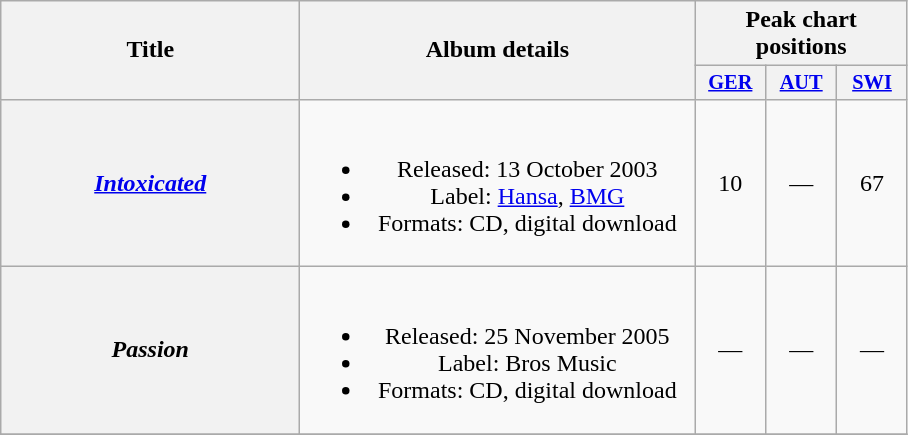<table class="wikitable plainrowheaders" style="text-align:center;" border="1">
<tr>
<th scope="col" rowspan="2" style="width:12em;">Title</th>
<th scope="col" rowspan="2" style="width:16em;">Album details</th>
<th scope="col" colspan="3">Peak chart positions</th>
</tr>
<tr>
<th style="width:3em;font-size:85%"><a href='#'>GER</a><br></th>
<th style="width:3em;font-size:85%"><a href='#'>AUT</a><br></th>
<th style="width:3em;font-size:85%"><a href='#'>SWI</a><br></th>
</tr>
<tr>
<th scope="row"><em><a href='#'>Intoxicated</a></em></th>
<td><br><ul><li>Released: 13 October 2003</li><li>Label: <a href='#'>Hansa</a>, <a href='#'>BMG</a></li><li>Formats: CD, digital download</li></ul></td>
<td>10</td>
<td>—</td>
<td>67</td>
</tr>
<tr>
<th scope="row"><em>Passion</em></th>
<td><br><ul><li>Released: 25 November 2005</li><li>Label: Bros Music</li><li>Formats: CD, digital download</li></ul></td>
<td>—</td>
<td>—</td>
<td>—</td>
</tr>
<tr>
</tr>
</table>
